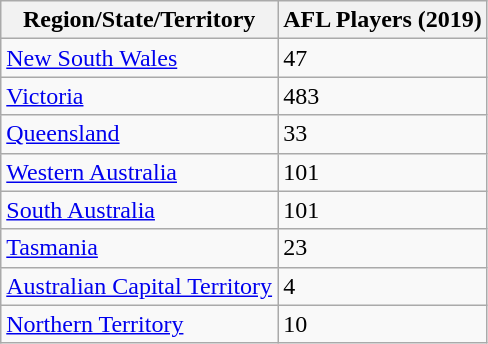<table class="sortable wikitable">
<tr>
<th colspan="1">Region/State/Territory</th>
<th colspan="1">AFL Players (2019)</th>
</tr>
<tr>
<td> <a href='#'>New South Wales</a></td>
<td>47</td>
</tr>
<tr>
<td> <a href='#'>Victoria</a></td>
<td>483</td>
</tr>
<tr>
<td> <a href='#'>Queensland</a></td>
<td>33</td>
</tr>
<tr>
<td> <a href='#'>Western Australia</a></td>
<td>101</td>
</tr>
<tr>
<td> <a href='#'>South Australia</a></td>
<td>101</td>
</tr>
<tr>
<td> <a href='#'>Tasmania</a></td>
<td>23</td>
</tr>
<tr>
<td> <a href='#'>Australian Capital Territory</a></td>
<td>4</td>
</tr>
<tr>
<td> <a href='#'>Northern Territory</a></td>
<td>10</td>
</tr>
</table>
